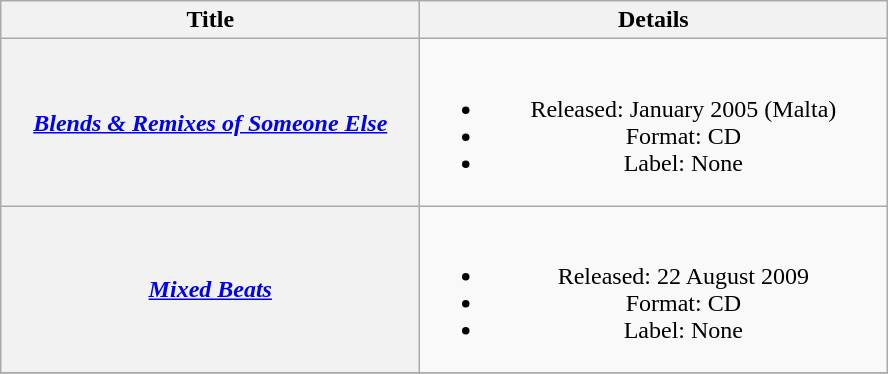<table class="wikitable plainrowheaders" style="text-align:center;">
<tr>
<th scope="col" style="width:17em;">Title</th>
<th scope="col" style="width:19em;">Details</th>
</tr>
<tr>
<th scope="row"><em><a href='#'>Blends & Remixes of Someone Else</a></em></th>
<td><br><ul><li>Released: January 2005 (Malta)</li><li>Format: CD</li><li>Label: None</li></ul></td>
</tr>
<tr>
<th scope="row"><em><a href='#'>Mixed Beats</a></em></th>
<td><br><ul><li>Released: 22 August 2009</li><li>Format: CD</li><li>Label: None</li></ul></td>
</tr>
<tr>
</tr>
</table>
